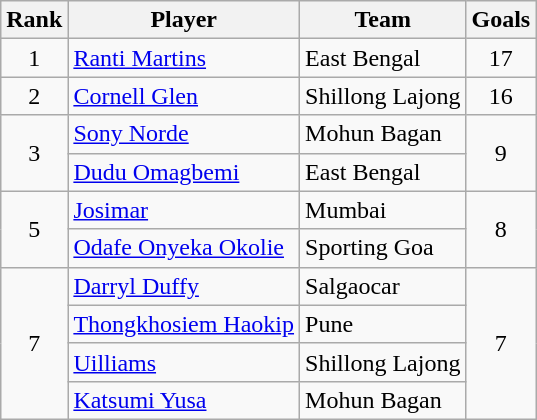<table class="wikitable sortable" style="text-align:center">
<tr>
<th>Rank</th>
<th>Player</th>
<th>Team</th>
<th>Goals</th>
</tr>
<tr>
<td rowspan=1>1</td>
<td align="left"> <a href='#'>Ranti Martins</a></td>
<td align="left">East Bengal</td>
<td rowspan=1>17</td>
</tr>
<tr>
<td rowspan=1>2</td>
<td align="left"> <a href='#'>Cornell Glen</a></td>
<td align="left">Shillong Lajong</td>
<td rowspan=1>16</td>
</tr>
<tr>
<td rowspan=2>3</td>
<td align="left"> <a href='#'>Sony Norde</a></td>
<td align="left">Mohun Bagan</td>
<td rowspan=2>9</td>
</tr>
<tr>
<td align="left"> <a href='#'>Dudu Omagbemi</a></td>
<td align="left">East Bengal</td>
</tr>
<tr>
<td rowspan=2>5</td>
<td align="left"> <a href='#'>Josimar</a></td>
<td align="left">Mumbai</td>
<td rowspan=2>8</td>
</tr>
<tr>
<td align="left"> <a href='#'>Odafe Onyeka Okolie</a></td>
<td align="left">Sporting Goa</td>
</tr>
<tr>
<td rowspan=4>7</td>
<td align="left"> <a href='#'>Darryl Duffy</a></td>
<td align="left">Salgaocar</td>
<td rowspan=4>7</td>
</tr>
<tr>
<td align="left"> <a href='#'>Thongkhosiem Haokip</a></td>
<td align="left">Pune</td>
</tr>
<tr>
<td align="left"> <a href='#'>Uilliams</a></td>
<td align="left">Shillong Lajong</td>
</tr>
<tr>
<td align="left"> <a href='#'>Katsumi Yusa</a></td>
<td align="left">Mohun Bagan</td>
</tr>
</table>
